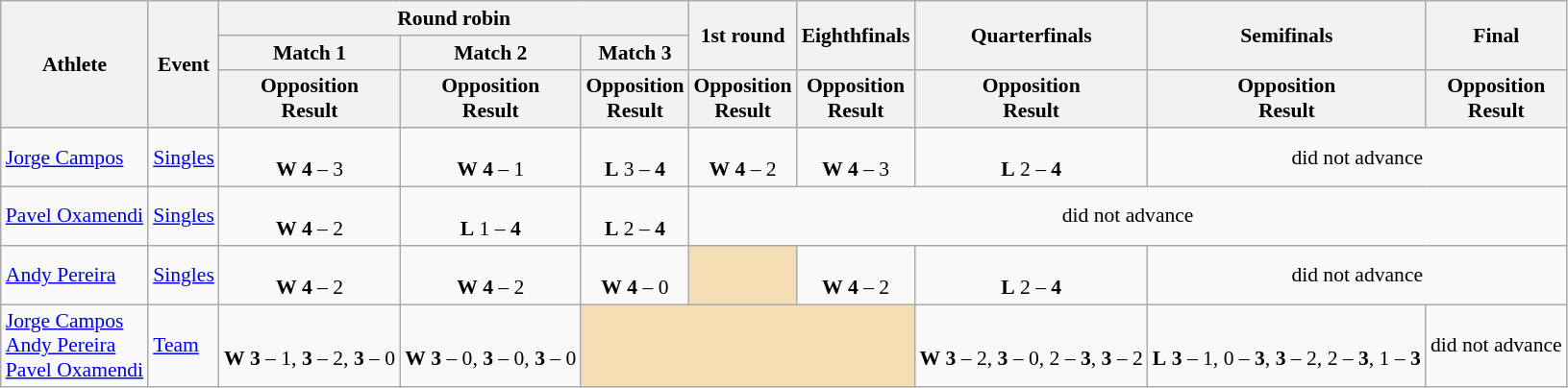<table class="wikitable" style="font-size:90%">
<tr>
<th rowspan=3>Athlete</th>
<th rowspan=3>Event</th>
<th colspan=3>Round robin</th>
<th rowspan=2>1st round</th>
<th rowspan=2>Eighthfinals</th>
<th rowspan=2>Quarterfinals</th>
<th rowspan=2>Semifinals</th>
<th rowspan=2>Final</th>
</tr>
<tr>
<th>Match 1</th>
<th>Match 2</th>
<th>Match 3</th>
</tr>
<tr>
<th>Opposition<br>Result</th>
<th>Opposition<br>Result</th>
<th>Opposition<br>Result</th>
<th>Opposition<br>Result</th>
<th>Opposition<br>Result</th>
<th>Opposition<br>Result</th>
<th>Opposition<br>Result</th>
<th>Opposition<br>Result</th>
</tr>
<tr>
<td><a href='#'>Jorge Campos</a></td>
<td><a href='#'>Singles</a></td>
<td align=center><br><strong>W</strong> <strong>4</strong> – 3</td>
<td align=center><br><strong>W</strong> <strong>4</strong> – 1</td>
<td align=center><br><strong>L</strong> 3 – <strong>4</strong></td>
<td align=center><br><strong>W</strong> <strong>4</strong> – 2</td>
<td align=center><br><strong>W</strong> <strong>4</strong> – 3</td>
<td align=center><br><strong>L</strong> 2 – <strong>4</strong></td>
<td align="center" colspan="7">did not advance</td>
</tr>
<tr>
<td><a href='#'>Pavel Oxamendi</a></td>
<td><a href='#'>Singles</a></td>
<td align=center><br><strong>W</strong> <strong>4</strong> – 2</td>
<td align=center><br><strong>L</strong> 1 – <strong>4</strong></td>
<td align=center><br><strong>L</strong> 2 – <strong>4</strong></td>
<td align="center" colspan="7">did not advance</td>
</tr>
<tr>
<td><a href='#'>Andy Pereira</a></td>
<td><a href='#'>Singles</a></td>
<td align=center><br><strong>W</strong> <strong>4</strong> – 2</td>
<td align=center><br><strong>W</strong> <strong>4</strong> – 2</td>
<td align=center><br><strong>W</strong> <strong>4</strong> – 0</td>
<td align=center bgcolor=wheat></td>
<td align=center><br><strong>W</strong> <strong>4</strong> – 2</td>
<td align=center><br><strong>L</strong> 2 – <strong>4</strong></td>
<td align="center" colspan="7">did not advance</td>
</tr>
<tr>
<td><a href='#'>Jorge Campos</a><br><a href='#'>Andy Pereira</a><br><a href='#'>Pavel Oxamendi</a></td>
<td><a href='#'>Team</a></td>
<td align=center><br><strong>W</strong> <strong>3</strong> – 1, <strong>3</strong> – 2, <strong>3</strong> – 0</td>
<td align=center><br><strong>W</strong> <strong>3</strong> – 0, <strong>3</strong> – 0, <strong>3</strong> – 0</td>
<td align=center bgcolor=wheat colspan=3></td>
<td align=center><br><strong>W</strong> <strong>3</strong> – 2, <strong>3</strong> – 0, 2 – <strong>3</strong>, <strong>3</strong> – 2</td>
<td align=center><br><strong>L</strong> <strong>3</strong> – 1, 0 – <strong>3</strong>, <strong>3</strong> – 2, 2 – <strong>3</strong>, 1 – <strong>3</strong><br></td>
<td align="center" colspan="7">did not advance</td>
</tr>
</table>
